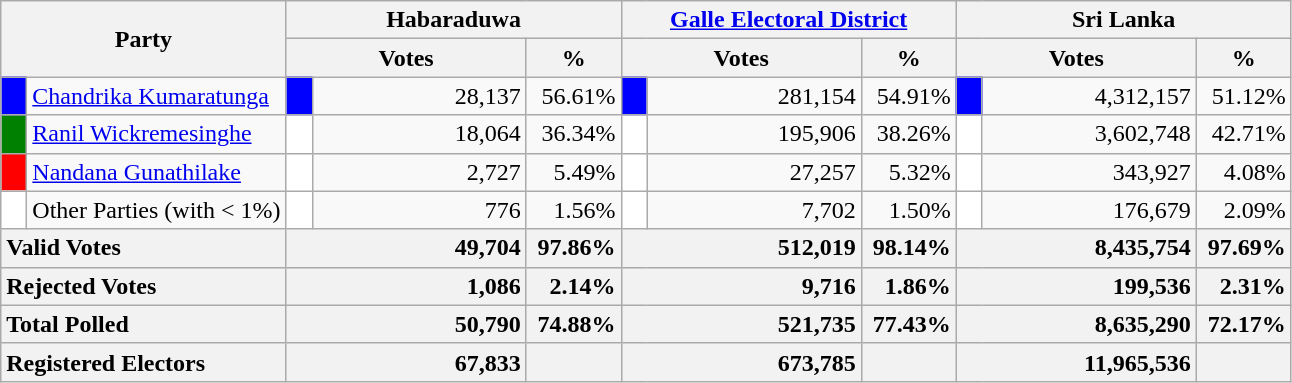<table class="wikitable">
<tr>
<th colspan="2" width="144px"rowspan="2">Party</th>
<th colspan="3" width="216px">Habaraduwa</th>
<th colspan="3" width="216px"><a href='#'>Galle Electoral District</a></th>
<th colspan="3" width="216px">Sri Lanka</th>
</tr>
<tr>
<th colspan="2" width="144px">Votes</th>
<th>%</th>
<th colspan="2" width="144px">Votes</th>
<th>%</th>
<th colspan="2" width="144px">Votes</th>
<th>%</th>
</tr>
<tr>
<td style="background-color:blue;" width="10px"></td>
<td style="text-align:left;"><a href='#'>Chandrika Kumaratunga</a></td>
<td style="background-color:blue;" width="10px"></td>
<td style="text-align:right;">28,137</td>
<td style="text-align:right;">56.61%</td>
<td style="background-color:blue;" width="10px"></td>
<td style="text-align:right;">281,154</td>
<td style="text-align:right;">54.91%</td>
<td style="background-color:blue;" width="10px"></td>
<td style="text-align:right;">4,312,157</td>
<td style="text-align:right;">51.12%</td>
</tr>
<tr>
<td style="background-color:green;" width="10px"></td>
<td style="text-align:left;"><a href='#'>Ranil Wickremesinghe</a></td>
<td style="background-color:white;" width="10px"></td>
<td style="text-align:right;">18,064</td>
<td style="text-align:right;">36.34%</td>
<td style="background-color:white;" width="10px"></td>
<td style="text-align:right;">195,906</td>
<td style="text-align:right;">38.26%</td>
<td style="background-color:white;" width="10px"></td>
<td style="text-align:right;">3,602,748</td>
<td style="text-align:right;">42.71%</td>
</tr>
<tr>
<td style="background-color:red;" width="10px"></td>
<td style="text-align:left;"><a href='#'>Nandana Gunathilake</a></td>
<td style="background-color:white;" width="10px"></td>
<td style="text-align:right;">2,727</td>
<td style="text-align:right;">5.49%</td>
<td style="background-color:white;" width="10px"></td>
<td style="text-align:right;">27,257</td>
<td style="text-align:right;">5.32%</td>
<td style="background-color:white;" width="10px"></td>
<td style="text-align:right;">343,927</td>
<td style="text-align:right;">4.08%</td>
</tr>
<tr>
<td style="background-color:white;" width="10px"></td>
<td style="text-align:left;">Other Parties (with < 1%)</td>
<td style="background-color:white;" width="10px"></td>
<td style="text-align:right;">776</td>
<td style="text-align:right;">1.56%</td>
<td style="background-color:white;" width="10px"></td>
<td style="text-align:right;">7,702</td>
<td style="text-align:right;">1.50%</td>
<td style="background-color:white;" width="10px"></td>
<td style="text-align:right;">176,679</td>
<td style="text-align:right;">2.09%</td>
</tr>
<tr>
<th colspan="2" width="144px"style="text-align:left;">Valid Votes</th>
<th style="text-align:right;"colspan="2" width="144px">49,704</th>
<th style="text-align:right;">97.86%</th>
<th style="text-align:right;"colspan="2" width="144px">512,019</th>
<th style="text-align:right;">98.14%</th>
<th style="text-align:right;"colspan="2" width="144px">8,435,754</th>
<th style="text-align:right;">97.69%</th>
</tr>
<tr>
<th colspan="2" width="144px"style="text-align:left;">Rejected Votes</th>
<th style="text-align:right;"colspan="2" width="144px">1,086</th>
<th style="text-align:right;">2.14%</th>
<th style="text-align:right;"colspan="2" width="144px">9,716</th>
<th style="text-align:right;">1.86%</th>
<th style="text-align:right;"colspan="2" width="144px">199,536</th>
<th style="text-align:right;">2.31%</th>
</tr>
<tr>
<th colspan="2" width="144px"style="text-align:left;">Total Polled</th>
<th style="text-align:right;"colspan="2" width="144px">50,790</th>
<th style="text-align:right;">74.88%</th>
<th style="text-align:right;"colspan="2" width="144px">521,735</th>
<th style="text-align:right;">77.43%</th>
<th style="text-align:right;"colspan="2" width="144px">8,635,290</th>
<th style="text-align:right;">72.17%</th>
</tr>
<tr>
<th colspan="2" width="144px"style="text-align:left;">Registered Electors</th>
<th style="text-align:right;"colspan="2" width="144px">67,833</th>
<th></th>
<th style="text-align:right;"colspan="2" width="144px">673,785</th>
<th></th>
<th style="text-align:right;"colspan="2" width="144px">11,965,536</th>
<th></th>
</tr>
</table>
